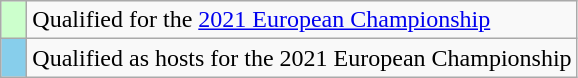<table class="wikitable" style="text-align:left">
<tr>
<td width=10px bgcolor=#ccffcc></td>
<td>Qualified for the <a href='#'>2021 European Championship</a></td>
</tr>
<tr>
<td width=10px bgcolor=#87ceeb></td>
<td>Qualified as hosts for the 2021 European Championship</td>
</tr>
</table>
